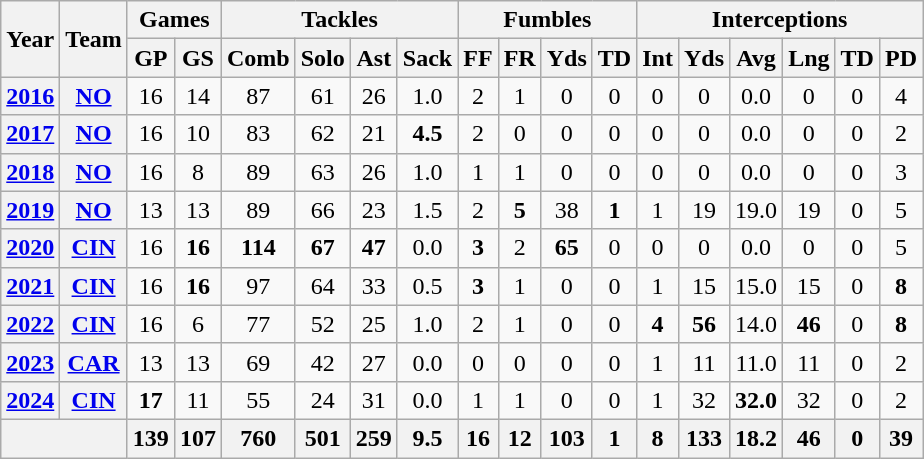<table class="wikitable" style="text-align: center;">
<tr>
<th rowspan="2">Year</th>
<th rowspan="2">Team</th>
<th colspan="2">Games</th>
<th colspan="4">Tackles</th>
<th colspan="4">Fumbles</th>
<th colspan="6">Interceptions</th>
</tr>
<tr>
<th>GP</th>
<th>GS</th>
<th>Comb</th>
<th>Solo</th>
<th>Ast</th>
<th>Sack</th>
<th>FF</th>
<th>FR</th>
<th>Yds</th>
<th>TD</th>
<th>Int</th>
<th>Yds</th>
<th>Avg</th>
<th>Lng</th>
<th>TD</th>
<th>PD</th>
</tr>
<tr>
<th><a href='#'>2016</a></th>
<th><a href='#'>NO</a></th>
<td>16</td>
<td>14</td>
<td>87</td>
<td>61</td>
<td>26</td>
<td>1.0</td>
<td>2</td>
<td>1</td>
<td>0</td>
<td>0</td>
<td>0</td>
<td>0</td>
<td>0.0</td>
<td>0</td>
<td>0</td>
<td>4</td>
</tr>
<tr>
<th><a href='#'>2017</a></th>
<th><a href='#'>NO</a></th>
<td>16</td>
<td>10</td>
<td>83</td>
<td>62</td>
<td>21</td>
<td><strong>4.5</strong></td>
<td>2</td>
<td>0</td>
<td>0</td>
<td>0</td>
<td>0</td>
<td>0</td>
<td>0.0</td>
<td>0</td>
<td>0</td>
<td>2</td>
</tr>
<tr>
<th><a href='#'>2018</a></th>
<th><a href='#'>NO</a></th>
<td>16</td>
<td>8</td>
<td>89</td>
<td>63</td>
<td>26</td>
<td>1.0</td>
<td>1</td>
<td>1</td>
<td>0</td>
<td>0</td>
<td>0</td>
<td>0</td>
<td>0.0</td>
<td>0</td>
<td>0</td>
<td>3</td>
</tr>
<tr>
<th><a href='#'>2019</a></th>
<th><a href='#'>NO</a></th>
<td>13</td>
<td>13</td>
<td>89</td>
<td>66</td>
<td>23</td>
<td>1.5</td>
<td>2</td>
<td><strong>5</strong></td>
<td>38</td>
<td><strong>1</strong></td>
<td>1</td>
<td>19</td>
<td>19.0</td>
<td>19</td>
<td>0</td>
<td>5</td>
</tr>
<tr>
<th><a href='#'>2020</a></th>
<th><a href='#'>CIN</a></th>
<td>16</td>
<td><strong>16</strong></td>
<td><strong>114</strong></td>
<td><strong>67</strong></td>
<td><strong>47</strong></td>
<td>0.0</td>
<td><strong>3</strong></td>
<td>2</td>
<td><strong>65</strong></td>
<td>0</td>
<td>0</td>
<td>0</td>
<td>0.0</td>
<td>0</td>
<td>0</td>
<td>5</td>
</tr>
<tr>
<th><a href='#'>2021</a></th>
<th><a href='#'>CIN</a></th>
<td>16</td>
<td><strong>16</strong></td>
<td>97</td>
<td>64</td>
<td>33</td>
<td>0.5</td>
<td><strong>3</strong></td>
<td>1</td>
<td>0</td>
<td>0</td>
<td>1</td>
<td>15</td>
<td>15.0</td>
<td>15</td>
<td>0</td>
<td><strong>8</strong></td>
</tr>
<tr>
<th><a href='#'>2022</a></th>
<th><a href='#'>CIN</a></th>
<td>16</td>
<td>6</td>
<td>77</td>
<td>52</td>
<td>25</td>
<td>1.0</td>
<td>2</td>
<td>1</td>
<td>0</td>
<td>0</td>
<td><strong>4</strong></td>
<td><strong>56</strong></td>
<td>14.0</td>
<td><strong>46</strong></td>
<td>0</td>
<td><strong>8</strong></td>
</tr>
<tr>
<th><a href='#'>2023</a></th>
<th><a href='#'>CAR</a></th>
<td>13</td>
<td>13</td>
<td>69</td>
<td>42</td>
<td>27</td>
<td>0.0</td>
<td>0</td>
<td>0</td>
<td>0</td>
<td>0</td>
<td>1</td>
<td>11</td>
<td>11.0</td>
<td>11</td>
<td>0</td>
<td>2</td>
</tr>
<tr>
<th><a href='#'>2024</a></th>
<th><a href='#'>CIN</a></th>
<td><strong>17</strong></td>
<td>11</td>
<td>55</td>
<td>24</td>
<td>31</td>
<td>0.0</td>
<td>1</td>
<td>1</td>
<td>0</td>
<td>0</td>
<td>1</td>
<td>32</td>
<td><strong>32.0</strong></td>
<td>32</td>
<td>0</td>
<td>2</td>
</tr>
<tr>
<th colspan="2"></th>
<th>139</th>
<th>107</th>
<th>760</th>
<th>501</th>
<th>259</th>
<th>9.5</th>
<th>16</th>
<th>12</th>
<th>103</th>
<th>1</th>
<th>8</th>
<th>133</th>
<th>18.2</th>
<th>46</th>
<th>0</th>
<th>39</th>
</tr>
</table>
